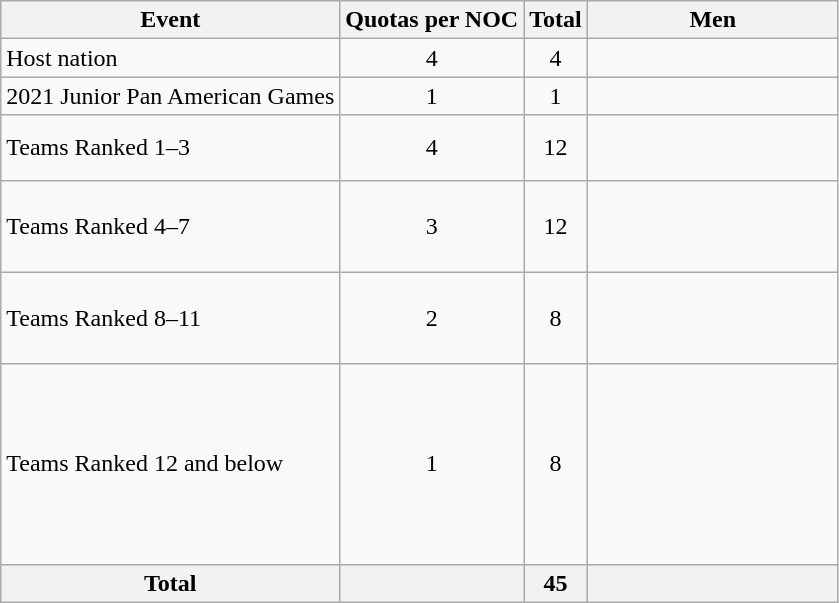<table class="wikitable">
<tr>
<th>Event</th>
<th>Quotas per NOC</th>
<th>Total</th>
<th width=160>Men</th>
</tr>
<tr>
<td>Host nation</td>
<td align=center>4</td>
<td align=center>4</td>
<td></td>
</tr>
<tr>
<td>2021 Junior Pan American Games</td>
<td align=center>1</td>
<td align=center>1</td>
<td></td>
</tr>
<tr>
<td>Teams Ranked 1–3</td>
<td align=center>4</td>
<td align=center>12</td>
<td><br><br></td>
</tr>
<tr>
<td>Teams Ranked 4–7</td>
<td align=center>3</td>
<td align=center>12</td>
<td><br><br><br></td>
</tr>
<tr>
<td>Teams Ranked 8–11</td>
<td align=center>2</td>
<td align=center>8</td>
<td><br><br><br></td>
</tr>
<tr>
<td>Teams Ranked 12 and below</td>
<td align=center>1</td>
<td align=center>8</td>
<td><br><br><br><br><br><br><br></td>
</tr>
<tr>
<th>Total</th>
<th align="center"></th>
<th align="center">45</th>
<th align="center"></th>
</tr>
</table>
